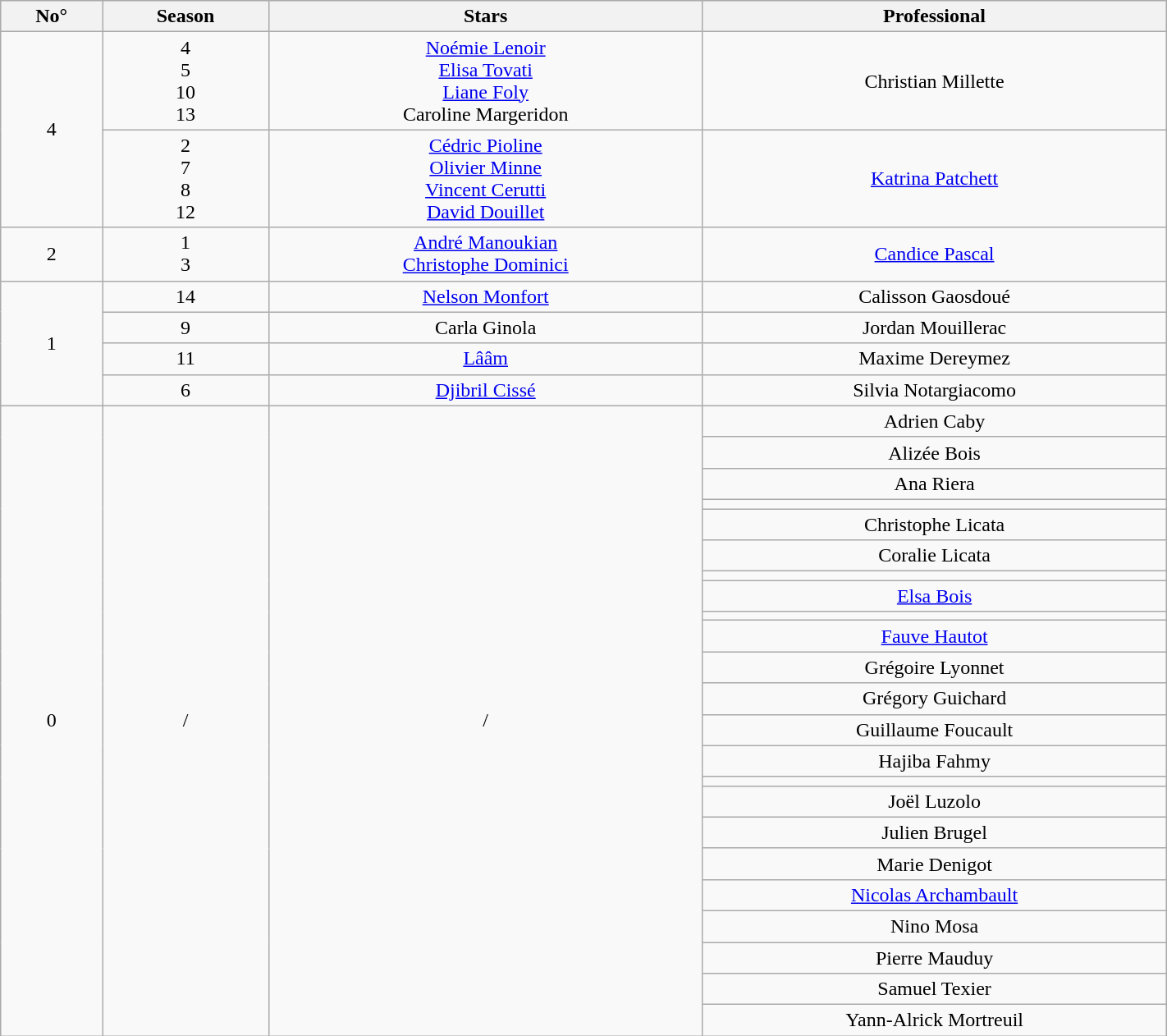<table class="wikitable" border="1" width="75%" style="text-align:center">
<tr>
<th>No°</th>
<th>Season</th>
<th>Stars</th>
<th>Professional</th>
</tr>
<tr>
<td rowspan="2">4</td>
<td>4<br>5<br>10<br>13</td>
<td><a href='#'>Noémie Lenoir</a><br><a href='#'>Elisa Tovati</a><br><a href='#'>Liane Foly</a><br>Caroline Margeridon</td>
<td>Christian Millette</td>
</tr>
<tr>
<td>2<br>7<br>8<br>12</td>
<td><a href='#'>Cédric Pioline</a><br><a href='#'>Olivier Minne</a><br><a href='#'>Vincent Cerutti</a><br><a href='#'>David Douillet</a></td>
<td><a href='#'>Katrina Patchett</a></td>
</tr>
<tr>
<td>2</td>
<td>1<br>3</td>
<td><a href='#'>André Manoukian</a><br><a href='#'>Christophe Dominici</a></td>
<td><a href='#'>Candice Pascal</a></td>
</tr>
<tr>
<td rowspan="4">1</td>
<td>14</td>
<td><a href='#'>Nelson Monfort</a></td>
<td>Calisson Gaosdoué</td>
</tr>
<tr>
<td>9</td>
<td>Carla Ginola</td>
<td>Jordan Mouillerac</td>
</tr>
<tr>
<td>11</td>
<td><a href='#'>Lââm</a></td>
<td>Maxime Dereymez</td>
</tr>
<tr>
<td>6</td>
<td><a href='#'>Djibril Cissé</a></td>
<td>Silvia Notargiacomo</td>
</tr>
<tr>
<td rowspan="23">0</td>
<td rowspan="23">/</td>
<td rowspan="23">/</td>
<td>Adrien Caby</td>
</tr>
<tr>
<td>Alizée Bois</td>
</tr>
<tr>
<td>Ana Riera</td>
</tr>
<tr>
<td></td>
</tr>
<tr>
<td>Christophe Licata</td>
</tr>
<tr>
<td>Coralie Licata</td>
</tr>
<tr>
<td></td>
</tr>
<tr>
<td><a href='#'>Elsa Bois</a></td>
</tr>
<tr>
<td></td>
</tr>
<tr>
<td><a href='#'>Fauve Hautot</a></td>
</tr>
<tr>
<td>Grégoire Lyonnet</td>
</tr>
<tr>
<td>Grégory Guichard</td>
</tr>
<tr>
<td>Guillaume Foucault</td>
</tr>
<tr>
<td>Hajiba Fahmy</td>
</tr>
<tr>
<td></td>
</tr>
<tr>
<td>Joël Luzolo</td>
</tr>
<tr>
<td>Julien Brugel</td>
</tr>
<tr>
<td>Marie Denigot</td>
</tr>
<tr>
<td><a href='#'>Nicolas Archambault</a></td>
</tr>
<tr>
<td>Nino Mosa</td>
</tr>
<tr>
<td>Pierre Mauduy</td>
</tr>
<tr>
<td>Samuel Texier</td>
</tr>
<tr>
<td>Yann-Alrick Mortreuil</td>
</tr>
</table>
